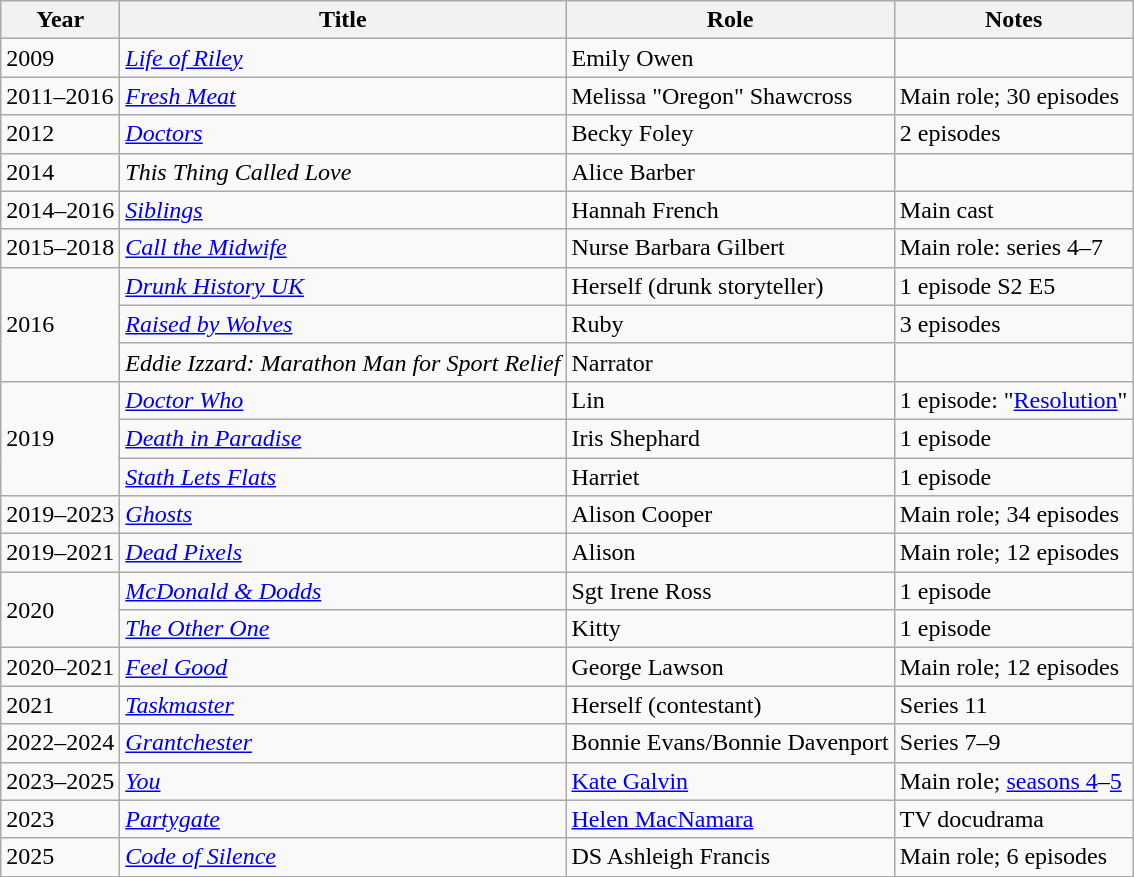<table class="wikitable sortable">
<tr>
<th>Year</th>
<th>Title</th>
<th>Role</th>
<th class="unsortable">Notes</th>
</tr>
<tr>
<td>2009</td>
<td><em><a href='#'>Life of Riley</a></em></td>
<td>Emily Owen</td>
<td></td>
</tr>
<tr>
<td>2011–2016</td>
<td><em><a href='#'>Fresh Meat</a></em></td>
<td>Melissa "Oregon" Shawcross</td>
<td>Main role; 30 episodes</td>
</tr>
<tr>
<td>2012</td>
<td><em><a href='#'>Doctors</a></em></td>
<td>Becky Foley</td>
<td>2 episodes</td>
</tr>
<tr>
<td>2014</td>
<td><em>This Thing Called Love</em></td>
<td>Alice Barber</td>
<td></td>
</tr>
<tr>
<td>2014–2016</td>
<td><em><a href='#'>Siblings</a></em></td>
<td>Hannah French</td>
<td>Main cast</td>
</tr>
<tr>
<td>2015–2018</td>
<td><em><a href='#'>Call the Midwife</a></em></td>
<td>Nurse Barbara Gilbert</td>
<td>Main role: series 4–7</td>
</tr>
<tr>
<td rowspan="3">2016</td>
<td><em><a href='#'>Drunk History UK</a></em></td>
<td>Herself (drunk storyteller)</td>
<td>1 episode S2 E5</td>
</tr>
<tr>
<td><em><a href='#'>Raised by Wolves</a></em></td>
<td>Ruby</td>
<td>3 episodes</td>
</tr>
<tr>
<td><em>Eddie Izzard: Marathon Man for Sport Relief</em></td>
<td>Narrator</td>
<td></td>
</tr>
<tr>
<td rowspan="3">2019</td>
<td><em><a href='#'>Doctor Who</a></em></td>
<td>Lin</td>
<td>1 episode: "<a href='#'>Resolution</a>"</td>
</tr>
<tr>
<td><em><a href='#'>Death in Paradise</a></em></td>
<td>Iris Shephard</td>
<td>1 episode</td>
</tr>
<tr>
<td><em><a href='#'>Stath Lets Flats</a></em></td>
<td>Harriet</td>
<td>1 episode</td>
</tr>
<tr>
<td>2019–2023</td>
<td><em><a href='#'>Ghosts</a></em></td>
<td>Alison Cooper</td>
<td>Main role; 34 episodes</td>
</tr>
<tr>
<td>2019–2021</td>
<td><em><a href='#'>Dead Pixels</a></em></td>
<td>Alison</td>
<td>Main role; 12 episodes</td>
</tr>
<tr>
<td rowspan="2">2020</td>
<td><em><a href='#'>McDonald & Dodds</a></em></td>
<td>Sgt Irene Ross</td>
<td>1 episode</td>
</tr>
<tr>
<td><em><a href='#'>The Other One</a></em></td>
<td>Kitty</td>
<td>1 episode</td>
</tr>
<tr>
<td>2020–2021</td>
<td><em><a href='#'>Feel Good</a></em></td>
<td>George Lawson</td>
<td>Main role; 12 episodes</td>
</tr>
<tr>
<td>2021</td>
<td><em><a href='#'>Taskmaster</a></em></td>
<td>Herself (contestant)</td>
<td>Series 11</td>
</tr>
<tr>
<td>2022–2024</td>
<td><em><a href='#'>Grantchester</a></em></td>
<td>Bonnie Evans/Bonnie Davenport</td>
<td>Series 7–9</td>
</tr>
<tr>
<td>2023–2025</td>
<td><em><a href='#'>You</a></em></td>
<td><a href='#'>Kate Galvin</a></td>
<td>Main role; <a href='#'>seasons 4</a>–<a href='#'>5</a></td>
</tr>
<tr>
<td>2023</td>
<td><em><a href='#'>Partygate</a></em></td>
<td><a href='#'>Helen MacNamara</a></td>
<td>TV docudrama</td>
</tr>
<tr>
<td>2025</td>
<td><em><a href='#'>Code of Silence</a></em></td>
<td>DS Ashleigh Francis</td>
<td>Main role; 6 episodes</td>
</tr>
<tr>
</tr>
</table>
